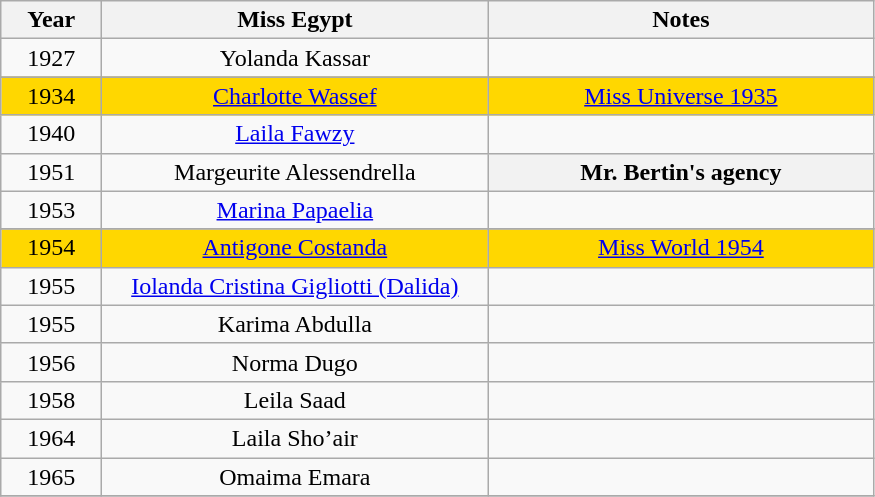<table class="wikitable sortable" style="text-align:center">
<tr>
<th width="60">Year</th>
<th width="250">Miss Egypt</th>
<th width="250">Notes</th>
</tr>
<tr>
<td>1927</td>
<td>Yolanda Kassar</td>
<td></td>
</tr>
<tr>
</tr>
<tr style="background-color:gold; ">
<td>1934</td>
<td><a href='#'>Charlotte Wassef</a></td>
<td><a href='#'>Miss Universe 1935</a></td>
</tr>
<tr>
<td>1940</td>
<td><a href='#'>Laila Fawzy</a></td>
<td></td>
</tr>
<tr>
<td>1951</td>
<td>Margeurite Alessendrella</td>
<th>Mr. Bertin's agency</th>
</tr>
<tr>
<td>1953</td>
<td><a href='#'>Marina Papaelia</a></td>
<td></td>
</tr>
<tr>
</tr>
<tr style="background-color:gold; ">
<td>1954</td>
<td><a href='#'>Antigone Costanda</a></td>
<td><a href='#'>Miss World 1954</a></td>
</tr>
<tr>
<td>1955</td>
<td><a href='#'>Iolanda Cristina Gigliotti (Dalida)</a></td>
<td></td>
</tr>
<tr>
<td>1955</td>
<td>Karima Abdulla</td>
<td></td>
</tr>
<tr>
<td>1956</td>
<td>Norma Dugo</td>
<td></td>
</tr>
<tr>
<td>1958</td>
<td>Leila Saad</td>
<td></td>
</tr>
<tr>
<td>1964</td>
<td>Laila Sho’air</td>
<td></td>
</tr>
<tr>
<td>1965</td>
<td>Omaima Emara</td>
<td></td>
</tr>
<tr>
</tr>
</table>
